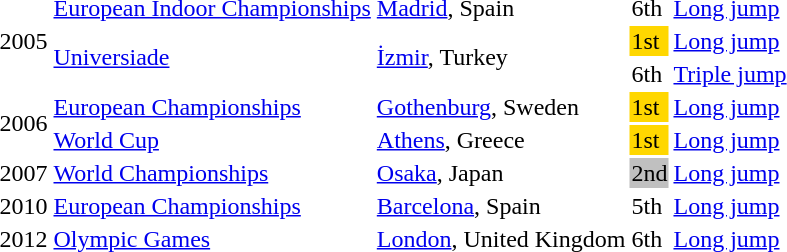<table>
<tr>
<td rowspan=3>2005</td>
<td><a href='#'>European Indoor Championships</a></td>
<td><a href='#'>Madrid</a>, Spain</td>
<td>6th</td>
<td><a href='#'>Long jump</a></td>
</tr>
<tr>
<td rowspan=2><a href='#'>Universiade</a></td>
<td rowspan=2><a href='#'>İzmir</a>, Turkey</td>
<td bgcolor="gold">1st</td>
<td><a href='#'>Long jump</a></td>
</tr>
<tr>
<td>6th</td>
<td><a href='#'>Triple jump</a></td>
</tr>
<tr>
<td rowspan=2>2006</td>
<td><a href='#'>European Championships</a></td>
<td><a href='#'>Gothenburg</a>, Sweden</td>
<td bgcolor="gold">1st</td>
<td><a href='#'>Long jump</a></td>
</tr>
<tr>
<td><a href='#'>World Cup</a></td>
<td><a href='#'>Athens</a>, Greece</td>
<td bgcolor="gold">1st</td>
<td><a href='#'>Long jump</a></td>
</tr>
<tr>
<td>2007</td>
<td><a href='#'>World Championships</a></td>
<td><a href='#'>Osaka</a>, Japan</td>
<td bgcolor="silver">2nd</td>
<td><a href='#'>Long jump</a></td>
</tr>
<tr>
<td>2010</td>
<td><a href='#'>European Championships</a></td>
<td><a href='#'>Barcelona</a>, Spain</td>
<td>5th</td>
<td><a href='#'>Long jump</a></td>
</tr>
<tr>
<td>2012</td>
<td><a href='#'>Olympic Games</a></td>
<td><a href='#'>London</a>, United Kingdom</td>
<td>6th</td>
<td><a href='#'>Long jump</a></td>
</tr>
</table>
